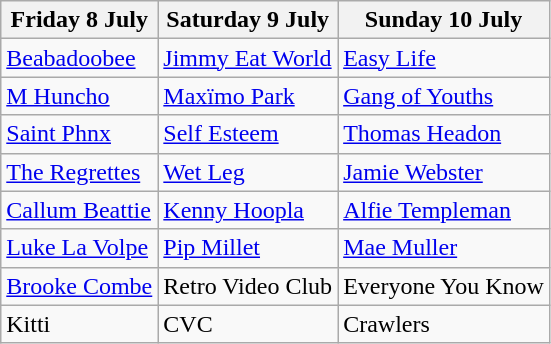<table class="wikitable">
<tr>
<th>Friday 8 July</th>
<th>Saturday 9 July</th>
<th>Sunday 10 July</th>
</tr>
<tr>
<td><a href='#'>Beabadoobee</a></td>
<td><a href='#'>Jimmy Eat World</a></td>
<td><a href='#'>Easy Life</a></td>
</tr>
<tr>
<td><a href='#'>M Huncho</a></td>
<td><a href='#'>Maxïmo Park</a></td>
<td><a href='#'>Gang of Youths</a></td>
</tr>
<tr>
<td><a href='#'>Saint Phnx</a></td>
<td><a href='#'>Self Esteem</a></td>
<td><a href='#'>Thomas Headon</a></td>
</tr>
<tr>
<td><a href='#'>The Regrettes</a></td>
<td><a href='#'>Wet Leg</a></td>
<td><a href='#'>Jamie Webster</a></td>
</tr>
<tr>
<td><a href='#'>Callum Beattie</a></td>
<td><a href='#'>Kenny Hoopla</a></td>
<td><a href='#'>Alfie Templeman</a></td>
</tr>
<tr>
<td><a href='#'>Luke La Volpe</a></td>
<td><a href='#'>Pip Millet</a></td>
<td><a href='#'>Mae Muller</a></td>
</tr>
<tr>
<td><a href='#'>Brooke Combe</a></td>
<td>Retro Video Club</td>
<td>Everyone You Know</td>
</tr>
<tr>
<td>Kitti</td>
<td>CVC</td>
<td>Crawlers</td>
</tr>
</table>
